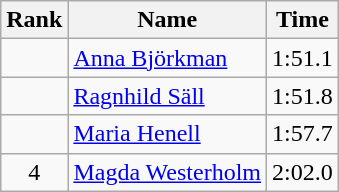<table class="wikitable" style="text-align:center">
<tr>
<th>Rank</th>
<th>Name</th>
<th>Time</th>
</tr>
<tr>
<td></td>
<td align=left><a href='#'>Anna Björkman</a></td>
<td>1:51.1</td>
</tr>
<tr>
<td></td>
<td align=left><a href='#'>Ragnhild Säll</a></td>
<td>1:51.8</td>
</tr>
<tr>
<td></td>
<td align=left><a href='#'>Maria Henell</a></td>
<td>1:57.7</td>
</tr>
<tr>
<td>4</td>
<td align=left><a href='#'>Magda Westerholm</a></td>
<td>2:02.0</td>
</tr>
</table>
